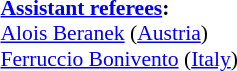<table style="width:100%; font-size:90%;">
<tr>
<td><br><strong><a href='#'>Assistant referees</a>:</strong>
<br><a href='#'>Alois Beranek</a> (<a href='#'>Austria</a>)
<br><a href='#'>Ferruccio Bonivento</a> (<a href='#'>Italy</a>)</td>
</tr>
</table>
